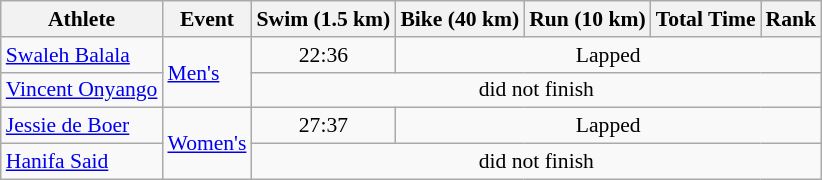<table class="wikitable" style="font-size:90%">
<tr>
<th>Athlete</th>
<th>Event</th>
<th>Swim (1.5 km)</th>
<th>Bike (40 km)</th>
<th>Run (10 km)</th>
<th>Total Time</th>
<th>Rank</th>
</tr>
<tr align=center>
<td align=left><a href='#'>Swaleh Balala</a></td>
<td align=left rowspan=2><a href='#'>Men's</a></td>
<td>22:36</td>
<td colspan=4>Lapped</td>
</tr>
<tr align=center>
<td align=left><a href='#'>Vincent Onyango</a></td>
<td colspan=5>did not finish</td>
</tr>
<tr align=center>
<td align=left><a href='#'>Jessie de Boer</a></td>
<td align=left rowspan=2><a href='#'>Women's</a></td>
<td>27:37</td>
<td colspan=4>Lapped</td>
</tr>
<tr align=center>
<td align=left><a href='#'>Hanifa Said</a></td>
<td colspan=5>did not finish</td>
</tr>
</table>
